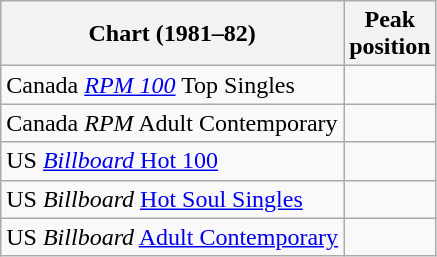<table class="wikitable sortable">
<tr>
<th>Chart (1981–82)</th>
<th>Peak<br>position</th>
</tr>
<tr>
<td>Canada <em><a href='#'>RPM 100</a></em> Top Singles</td>
<td></td>
</tr>
<tr>
<td>Canada <em>RPM</em> Adult Contemporary </td>
<td></td>
</tr>
<tr>
<td>US <a href='#'><em>Billboard</em> Hot 100</a></td>
<td></td>
</tr>
<tr>
<td>US <em>Billboard</em> <a href='#'>Hot Soul Singles</a></td>
<td></td>
</tr>
<tr>
<td>US <em>Billboard</em> <a href='#'>Adult Contemporary</a></td>
<td></td>
</tr>
</table>
